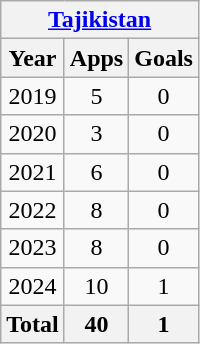<table class="wikitable" style="text-align:center">
<tr>
<th colspan=3><a href='#'>Tajikistan</a></th>
</tr>
<tr>
<th>Year</th>
<th>Apps</th>
<th>Goals</th>
</tr>
<tr>
<td>2019</td>
<td>5</td>
<td>0</td>
</tr>
<tr>
<td>2020</td>
<td>3</td>
<td>0</td>
</tr>
<tr>
<td>2021</td>
<td>6</td>
<td>0</td>
</tr>
<tr>
<td>2022</td>
<td>8</td>
<td>0</td>
</tr>
<tr>
<td>2023</td>
<td>8</td>
<td>0</td>
</tr>
<tr>
<td>2024</td>
<td>10</td>
<td>1</td>
</tr>
<tr>
<th>Total</th>
<th>40</th>
<th>1</th>
</tr>
</table>
